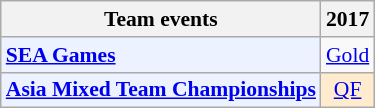<table class="wikitable" style="font-size: 90%; text-align:center">
<tr>
<th>Team events</th>
<th>2017</th>
</tr>
<tr>
<td bgcolor="#ECF2FF"; align="left"><strong><a href='#'>SEA Games</a></strong></td>
<td> <a href='#'>Gold</a></td>
</tr>
<tr>
<td bgcolor="#ECF2FF"; align="left"><strong><a href='#'>Asia Mixed Team Championships</a></strong></td>
<td bgcolor=FFEBCD><a href='#'>QF</a></td>
</tr>
</table>
